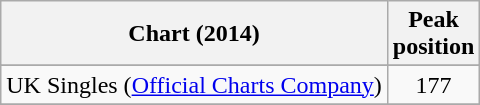<table class="wikitable sortable plainrowheaders">
<tr>
<th scope="col">Chart (2014)</th>
<th scope="col">Peak<br>position</th>
</tr>
<tr>
</tr>
<tr>
<td>UK Singles (<a href='#'>Official Charts Company</a>)</td>
<td style="text-align:center;">177</td>
</tr>
<tr>
</tr>
</table>
